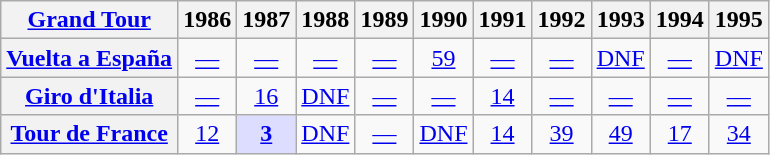<table class="wikitable plainrowheaders">
<tr>
<th scope="col"><a href='#'>Grand Tour</a></th>
<th scope="col">1986</th>
<th scope="col">1987</th>
<th scope="col">1988</th>
<th scope="col">1989</th>
<th scope="col">1990</th>
<th scope="col">1991</th>
<th scope="col">1992</th>
<th scope="col">1993</th>
<th scope="col">1994</th>
<th scope="col">1995</th>
</tr>
<tr style="text-align:center;">
<th scope="row"> <a href='#'>Vuelta a España</a></th>
<td><a href='#'>—</a></td>
<td><a href='#'>—</a></td>
<td><a href='#'>—</a></td>
<td><a href='#'>—</a></td>
<td><a href='#'>59</a></td>
<td><a href='#'>—</a></td>
<td><a href='#'>—</a></td>
<td><a href='#'>DNF</a></td>
<td><a href='#'>—</a></td>
<td><a href='#'>DNF</a></td>
</tr>
<tr style="text-align:center;">
<th scope="row"> <a href='#'>Giro d'Italia</a></th>
<td><a href='#'>—</a></td>
<td><a href='#'>16</a></td>
<td><a href='#'>DNF</a></td>
<td><a href='#'>—</a></td>
<td><a href='#'>—</a></td>
<td><a href='#'>14</a></td>
<td><a href='#'>—</a></td>
<td><a href='#'>—</a></td>
<td><a href='#'>—</a></td>
<td><a href='#'>—</a></td>
</tr>
<tr style="text-align:center;">
<th scope="row"> <a href='#'>Tour de France</a></th>
<td><a href='#'>12</a></td>
<td style="background:#ddf;"><strong><a href='#'>3</a></strong></td>
<td><a href='#'>DNF</a></td>
<td><a href='#'>—</a></td>
<td><a href='#'>DNF</a></td>
<td><a href='#'>14</a></td>
<td><a href='#'>39</a></td>
<td><a href='#'>49</a></td>
<td><a href='#'>17</a></td>
<td><a href='#'>34</a></td>
</tr>
</table>
